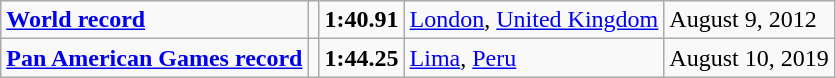<table class="wikitable">
<tr>
<td><strong><a href='#'>World record</a></strong></td>
<td></td>
<td><strong>1:40.91</strong></td>
<td><a href='#'>London</a>, <a href='#'>United Kingdom</a></td>
<td>August 9, 2012</td>
</tr>
<tr>
<td><strong><a href='#'>Pan American Games record</a></strong></td>
<td></td>
<td><strong>1:44.25</strong></td>
<td><a href='#'>Lima</a>, <a href='#'>Peru</a></td>
<td>August 10, 2019</td>
</tr>
</table>
